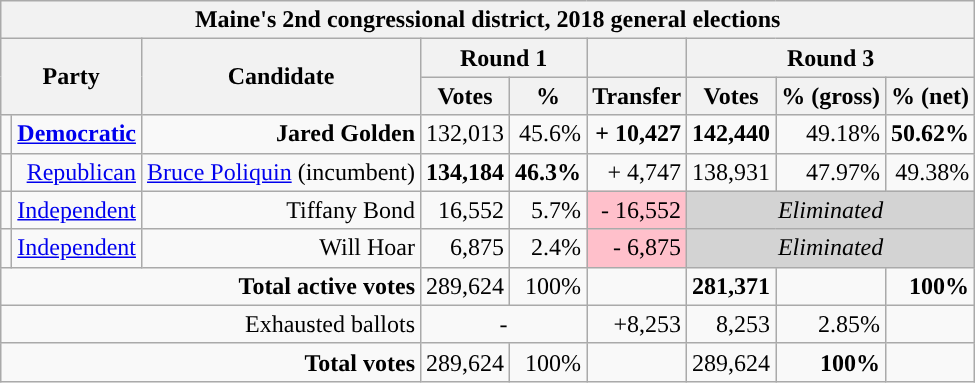<table class="wikitable">
<tr>
<th colspan="13">Maine's 2nd congressional district, 2018 general elections</th>
</tr>
<tr>
<th colspan="2" rowspan="2">Party</th>
<th rowspan="2">Candidate</th>
<th colspan="2">Round 1</th>
<th></th>
<th colspan="3">Round 3</th>
</tr>
<tr>
<th>Votes</th>
<th>%</th>
<th>Transfer</th>
<th>Votes</th>
<th>% (gross)</th>
<th>% (net)</th>
</tr>
<tr align=right>
<td style="background-color:"></td>
<td><strong><a href='#'>Democratic</a></strong></td>
<td><strong>Jared Golden</strong></td>
<td>132,013</td>
<td>45.6%</td>
<td><strong>+ 10,427</strong></td>
<td><strong>142,440</strong></td>
<td>49.18%</td>
<td><strong>50.62%</strong></td>
</tr>
<tr align=right>
<td style="background-color:"></td>
<td><a href='#'>Republican</a></td>
<td><a href='#'>Bruce Poliquin</a> (incumbent)</td>
<td><strong>134,184</strong></td>
<td><strong>46.3%</strong></td>
<td>+ 4,747</td>
<td>138,931</td>
<td>47.97%</td>
<td>49.38%</td>
</tr>
<tr align=right>
<td style="background-color:"></td>
<td><a href='#'>Independent</a></td>
<td>Tiffany Bond</td>
<td>16,552</td>
<td> 5.7%</td>
<td BGCOLOR=pink>- 16,552</td>
<td colspan=3 bgcolor=lightgray align=center><em>Eliminated</em></td>
</tr>
<tr align=right>
<td style="background-color:"></td>
<td><a href='#'>Independent</a></td>
<td>Will Hoar</td>
<td>6,875</td>
<td> 2.4%</td>
<td BGCOLOR=pink>- 6,875</td>
<td colspan=3 bgcolor=lightgray align=center><em>Eliminated</em></td>
</tr>
<tr align=right>
<td colspan="3" align="right"><strong>Total active votes</strong></td>
<td>289,624</td>
<td>100%</td>
<td><br></td>
<td><strong>281,371</strong></td>
<td></td>
<td><strong>100%</strong></td>
</tr>
<tr align=right>
<td colspan=3>Exhausted ballots</td>
<td colspan=2 align=center>-</td>
<td>+8,253</td>
<td>8,253</td>
<td align="right">2.85%</td>
<td></td>
</tr>
<tr align=right>
<td colspan="3" align="right"><strong>Total votes</strong></td>
<td>289,624</td>
<td>100%</td>
<td><br></td>
<td>289,624</td>
<td><strong>100%</strong></td>
<td></td>
</tr>
</table>
